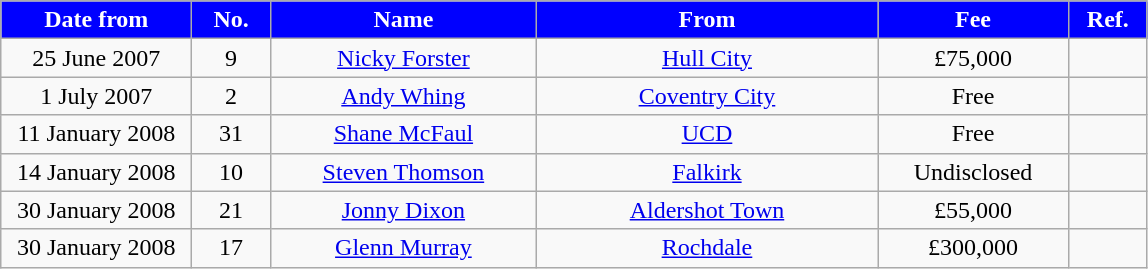<table class="wikitable" style="text-align:center">
<tr>
<th style="background:#0000FF;color:white;width:120px">Date from</th>
<th style="background:#0000FF;color:white;width:45px">No.</th>
<th style="background:#0000FF;color:white;width:170px">Name</th>
<th style="background:#0000FF;color:white;width:220px">From</th>
<th style="background:#0000FF;color:white;width:120px">Fee</th>
<th style="background:#0000FF;color:white;width:45px">Ref.</th>
</tr>
<tr>
<td>25 June 2007</td>
<td>9</td>
<td><a href='#'>Nicky Forster</a></td>
<td><a href='#'>Hull City</a></td>
<td>£75,000</td>
<td></td>
</tr>
<tr>
<td>1 July 2007</td>
<td>2</td>
<td><a href='#'>Andy Whing</a></td>
<td><a href='#'>Coventry City</a></td>
<td>Free</td>
<td></td>
</tr>
<tr>
<td>11 January 2008</td>
<td>31</td>
<td><a href='#'>Shane McFaul</a></td>
<td><a href='#'>UCD</a></td>
<td>Free</td>
<td></td>
</tr>
<tr>
<td>14 January 2008</td>
<td>10</td>
<td><a href='#'>Steven Thomson</a></td>
<td><a href='#'>Falkirk</a></td>
<td>Undisclosed</td>
<td></td>
</tr>
<tr>
<td>30 January 2008</td>
<td>21</td>
<td><a href='#'>Jonny Dixon</a></td>
<td><a href='#'>Aldershot Town</a></td>
<td>£55,000</td>
<td></td>
</tr>
<tr>
<td>30 January 2008</td>
<td>17</td>
<td><a href='#'>Glenn Murray</a></td>
<td><a href='#'>Rochdale</a></td>
<td>£300,000</td>
<td></td>
</tr>
</table>
